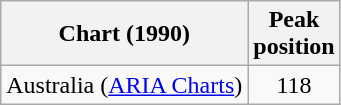<table class="wikitable">
<tr>
<th>Chart (1990)</th>
<th>Peak<br>position</th>
</tr>
<tr>
<td>Australia (<a href='#'>ARIA Charts</a>)</td>
<td align="center">118</td>
</tr>
</table>
